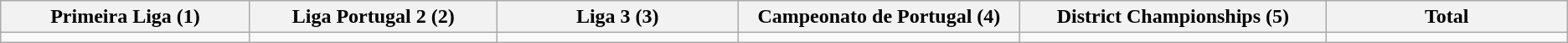<table class="wikitable">
<tr>
<th width="5%">Primeira Liga (1)</th>
<th width="5%">Liga Portugal 2 (2)</th>
<th width="5%">Liga 3 (3)</th>
<th width="5%">Campeonato de Portugal (4)</th>
<th width="5%">District Championships (5)</th>
<th width="5%">Total</th>
</tr>
<tr>
<td></td>
<td></td>
<td></td>
<td></td>
<td></td>
<td></td>
</tr>
</table>
